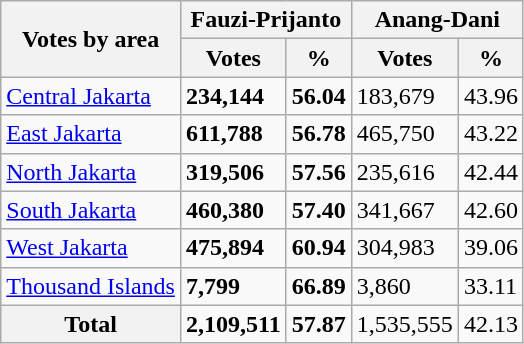<table class="wikitable">
<tr>
<th style="text-align:center;" rowspan="2">Votes by area</th>
<th style="text-align:center;" colspan="2">Fauzi-Prijanto</th>
<th style="text-align:center;" colspan="2">Anang-Dani</th>
</tr>
<tr>
<th style="text-align:center;">Votes</th>
<th style="text-align:center;">%</th>
<th style="text-align:center;">Votes</th>
<th style="text-align:center;">%</th>
</tr>
<tr>
<td><a href='#'>Central Jakarta</a></td>
<td><strong>234,144</strong></td>
<td><strong>56.04</strong></td>
<td>183,679</td>
<td>43.96</td>
</tr>
<tr>
<td><a href='#'>East Jakarta</a></td>
<td><strong>611,788</strong></td>
<td><strong>56.78</strong></td>
<td>465,750</td>
<td>43.22</td>
</tr>
<tr>
<td><a href='#'>North Jakarta</a></td>
<td><strong>319,506</strong></td>
<td><strong>57.56</strong></td>
<td>235,616</td>
<td>42.44</td>
</tr>
<tr>
<td><a href='#'>South Jakarta</a></td>
<td><strong>460,380</strong></td>
<td><strong>57.40</strong></td>
<td>341,667</td>
<td>42.60</td>
</tr>
<tr>
<td><a href='#'>West Jakarta</a></td>
<td><strong>475,894</strong></td>
<td><strong>60.94</strong></td>
<td>304,983</td>
<td>39.06</td>
</tr>
<tr>
<td><a href='#'>Thousand Islands</a></td>
<td><strong>7,799</strong></td>
<td><strong>66.89</strong></td>
<td>3,860</td>
<td>33.11</td>
</tr>
<tr>
<th style="text-align:center;"><strong>Total</strong></th>
<td><strong>2,109,511</strong></td>
<td><strong>57.87</strong></td>
<td>1,535,555</td>
<td>42.13</td>
</tr>
</table>
